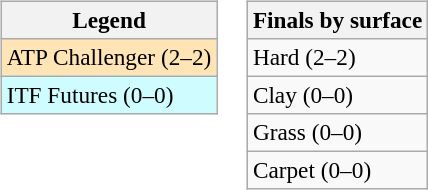<table>
<tr valign=top>
<td><br><table class=wikitable style=font-size:97%>
<tr>
<th>Legend</th>
</tr>
<tr bgcolor=moccasin>
<td>ATP Challenger (2–2)</td>
</tr>
<tr bgcolor=cffcff>
<td>ITF Futures (0–0)</td>
</tr>
</table>
</td>
<td><br><table class=wikitable style=font-size:97%>
<tr>
<th>Finals by surface</th>
</tr>
<tr>
<td>Hard (2–2)</td>
</tr>
<tr>
<td>Clay (0–0)</td>
</tr>
<tr>
<td>Grass (0–0)</td>
</tr>
<tr>
<td>Carpet (0–0)</td>
</tr>
</table>
</td>
</tr>
</table>
